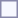<table style="border:1px solid #8888aa; background-color:#f7f8ff; padding:5px; font-size:95%; margin: 0px 12px 12px 0px;">
</table>
